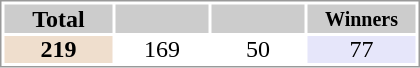<table style="border: 1px solid #999; background-color:#FFFFFF; line-height:16px; text-align:center">
<tr>
<th style="background-color: #ccc;" width="70">Total</th>
<th style="background-color: #ccc;" width="60"><small></small></th>
<th style="background-color: #ccc;" width="60"><small></small></th>
<th style="background-color: #ccc;" width="70"><small>Winners</small></th>
</tr>
<tr>
<td bgcolor=#EFDECD><strong>219</strong></td>
<td>169</td>
<td>50</td>
<td bgcolor="#E6E6FA">77</td>
</tr>
</table>
